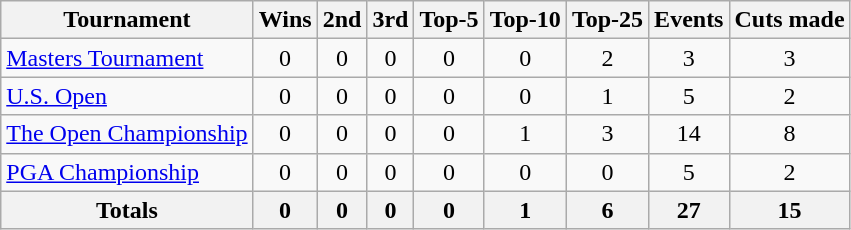<table class=wikitable style=text-align:center>
<tr>
<th>Tournament</th>
<th>Wins</th>
<th>2nd</th>
<th>3rd</th>
<th>Top-5</th>
<th>Top-10</th>
<th>Top-25</th>
<th>Events</th>
<th>Cuts made</th>
</tr>
<tr>
<td align=left><a href='#'>Masters Tournament</a></td>
<td>0</td>
<td>0</td>
<td>0</td>
<td>0</td>
<td>0</td>
<td>2</td>
<td>3</td>
<td>3</td>
</tr>
<tr>
<td align=left><a href='#'>U.S. Open</a></td>
<td>0</td>
<td>0</td>
<td>0</td>
<td>0</td>
<td>0</td>
<td>1</td>
<td>5</td>
<td>2</td>
</tr>
<tr>
<td align=left><a href='#'>The Open Championship</a></td>
<td>0</td>
<td>0</td>
<td>0</td>
<td>0</td>
<td>1</td>
<td>3</td>
<td>14</td>
<td>8</td>
</tr>
<tr>
<td align=left><a href='#'>PGA Championship</a></td>
<td>0</td>
<td>0</td>
<td>0</td>
<td>0</td>
<td>0</td>
<td>0</td>
<td>5</td>
<td>2</td>
</tr>
<tr>
<th>Totals</th>
<th>0</th>
<th>0</th>
<th>0</th>
<th>0</th>
<th>1</th>
<th>6</th>
<th>27</th>
<th>15</th>
</tr>
</table>
